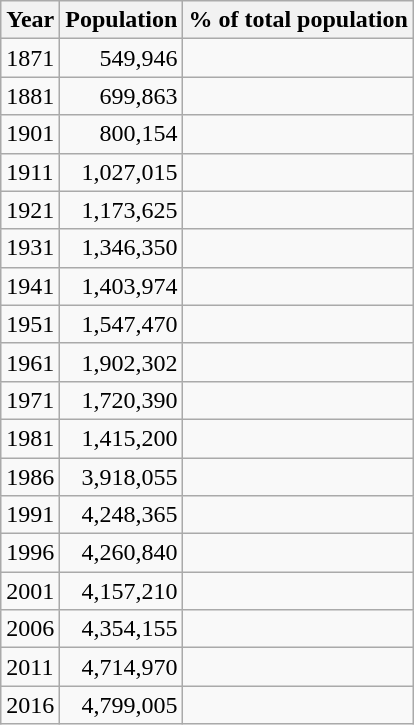<table class="wikitable sortable">
<tr>
<th>Year</th>
<th>Population</th>
<th>% of total population</th>
</tr>
<tr>
<td>1871<br></td>
<td align="right">549,946</td>
<td align="right"></td>
</tr>
<tr>
<td>1881<br></td>
<td align="right">699,863</td>
<td align="right"></td>
</tr>
<tr>
<td>1901<br></td>
<td align="right">800,154</td>
<td align="right"></td>
</tr>
<tr>
<td>1911<br></td>
<td align="right">1,027,015</td>
<td align="right"></td>
</tr>
<tr>
<td>1921<br></td>
<td align="right">1,173,625</td>
<td align="right"></td>
</tr>
<tr>
<td>1931<br></td>
<td align="right">1,346,350</td>
<td align="right"></td>
</tr>
<tr>
<td>1941<br></td>
<td align="right">1,403,974</td>
<td align="right"></td>
</tr>
<tr>
<td>1951<br></td>
<td align="right">1,547,470</td>
<td align="right"></td>
</tr>
<tr>
<td>1961<br></td>
<td align="right">1,902,302</td>
<td align="right"></td>
</tr>
<tr>
<td>1971<br></td>
<td align="right">1,720,390</td>
<td align="right"></td>
</tr>
<tr>
<td>1981<br></td>
<td align="right">1,415,200</td>
<td align="right"></td>
</tr>
<tr>
<td>1986<br></td>
<td align="right">3,918,055</td>
<td align="right"></td>
</tr>
<tr>
<td>1991<br></td>
<td align="right">4,248,365</td>
<td align="right"></td>
</tr>
<tr>
<td>1996<br></td>
<td align="right">4,260,840</td>
<td align="right"></td>
</tr>
<tr>
<td>2001<br></td>
<td align="right">4,157,210</td>
<td align="right"></td>
</tr>
<tr>
<td>2006<br></td>
<td align="right">4,354,155</td>
<td align="right"></td>
</tr>
<tr>
<td>2011<br></td>
<td align="right">4,714,970</td>
<td align="right"></td>
</tr>
<tr>
<td>2016<br></td>
<td align="right">4,799,005</td>
<td align="right"></td>
</tr>
</table>
